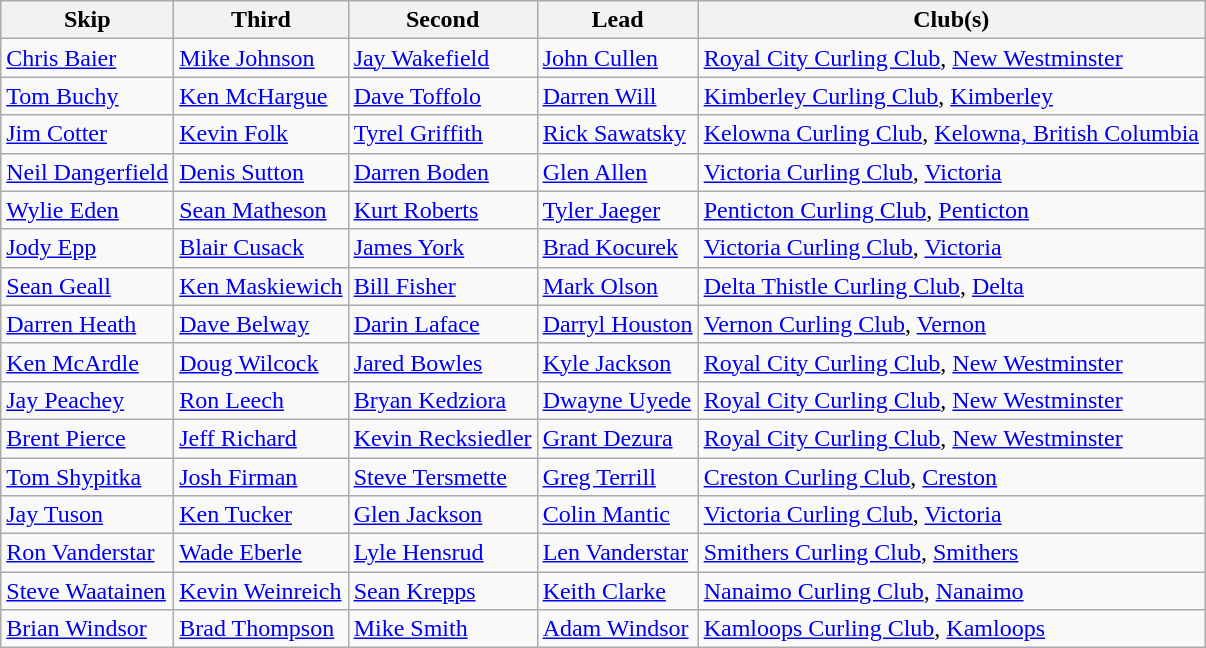<table class="wikitable">
<tr>
<th>Skip</th>
<th>Third</th>
<th>Second</th>
<th>Lead</th>
<th>Club(s)</th>
</tr>
<tr>
<td><a href='#'>Chris Baier</a></td>
<td><a href='#'>Mike Johnson</a></td>
<td><a href='#'>Jay Wakefield</a></td>
<td><a href='#'>John Cullen</a></td>
<td><a href='#'>Royal City Curling Club</a>, <a href='#'>New Westminster</a></td>
</tr>
<tr>
<td><a href='#'>Tom Buchy</a></td>
<td><a href='#'>Ken McHargue</a></td>
<td><a href='#'>Dave Toffolo</a></td>
<td><a href='#'>Darren Will</a></td>
<td><a href='#'>Kimberley Curling Club</a>, <a href='#'>Kimberley</a></td>
</tr>
<tr>
<td><a href='#'>Jim Cotter</a></td>
<td><a href='#'>Kevin Folk</a></td>
<td><a href='#'>Tyrel Griffith</a></td>
<td><a href='#'>Rick Sawatsky</a></td>
<td><a href='#'>Kelowna Curling Club</a>, <a href='#'>Kelowna, British Columbia</a></td>
</tr>
<tr>
<td><a href='#'>Neil Dangerfield</a></td>
<td><a href='#'>Denis Sutton</a></td>
<td><a href='#'>Darren Boden</a></td>
<td><a href='#'>Glen Allen</a></td>
<td><a href='#'>Victoria Curling Club</a>, <a href='#'>Victoria</a></td>
</tr>
<tr>
<td><a href='#'>Wylie Eden</a></td>
<td><a href='#'>Sean Matheson</a></td>
<td><a href='#'>Kurt Roberts</a></td>
<td><a href='#'>Tyler Jaeger</a></td>
<td><a href='#'>Penticton Curling Club</a>, <a href='#'>Penticton</a></td>
</tr>
<tr>
<td><a href='#'>Jody Epp</a></td>
<td><a href='#'>Blair Cusack</a></td>
<td><a href='#'>James York</a></td>
<td><a href='#'>Brad Kocurek</a></td>
<td><a href='#'>Victoria Curling Club</a>, <a href='#'>Victoria</a></td>
</tr>
<tr>
<td><a href='#'>Sean Geall</a></td>
<td><a href='#'>Ken Maskiewich</a></td>
<td><a href='#'>Bill Fisher</a></td>
<td><a href='#'>Mark Olson</a></td>
<td><a href='#'>Delta Thistle Curling Club</a>, <a href='#'>Delta</a></td>
</tr>
<tr>
<td><a href='#'>Darren Heath</a></td>
<td><a href='#'>Dave Belway</a></td>
<td><a href='#'>Darin Laface</a></td>
<td><a href='#'>Darryl Houston</a></td>
<td><a href='#'>Vernon Curling Club</a>, <a href='#'>Vernon</a></td>
</tr>
<tr>
<td><a href='#'>Ken McArdle</a></td>
<td><a href='#'>Doug Wilcock</a></td>
<td><a href='#'>Jared Bowles</a></td>
<td><a href='#'>Kyle Jackson</a></td>
<td><a href='#'>Royal City Curling Club</a>, <a href='#'>New Westminster</a></td>
</tr>
<tr>
<td><a href='#'>Jay Peachey</a></td>
<td><a href='#'>Ron Leech</a></td>
<td><a href='#'>Bryan Kedziora</a></td>
<td><a href='#'>Dwayne Uyede</a></td>
<td><a href='#'>Royal City Curling Club</a>, <a href='#'>New Westminster</a></td>
</tr>
<tr>
<td><a href='#'>Brent Pierce</a></td>
<td><a href='#'>Jeff Richard</a></td>
<td><a href='#'>Kevin Recksiedler</a></td>
<td><a href='#'>Grant Dezura</a></td>
<td><a href='#'>Royal City Curling Club</a>, <a href='#'>New Westminster</a></td>
</tr>
<tr>
<td><a href='#'>Tom Shypitka</a></td>
<td><a href='#'>Josh Firman</a></td>
<td><a href='#'>Steve Tersmette</a></td>
<td><a href='#'>Greg Terrill</a></td>
<td><a href='#'>Creston Curling Club</a>, <a href='#'>Creston</a></td>
</tr>
<tr>
<td><a href='#'>Jay Tuson</a></td>
<td><a href='#'>Ken Tucker</a></td>
<td><a href='#'>Glen Jackson</a></td>
<td><a href='#'>Colin Mantic</a></td>
<td><a href='#'>Victoria Curling Club</a>, <a href='#'>Victoria</a></td>
</tr>
<tr>
<td><a href='#'>Ron Vanderstar</a></td>
<td><a href='#'>Wade Eberle</a></td>
<td><a href='#'>Lyle Hensrud</a></td>
<td><a href='#'>Len Vanderstar</a></td>
<td><a href='#'>Smithers Curling Club</a>, <a href='#'>Smithers</a></td>
</tr>
<tr>
<td><a href='#'>Steve Waatainen</a></td>
<td><a href='#'>Kevin Weinreich</a></td>
<td><a href='#'>Sean Krepps</a></td>
<td><a href='#'>Keith Clarke</a></td>
<td><a href='#'>Nanaimo Curling Club</a>, <a href='#'>Nanaimo</a></td>
</tr>
<tr>
<td><a href='#'>Brian Windsor</a></td>
<td><a href='#'>Brad Thompson</a></td>
<td><a href='#'>Mike Smith</a></td>
<td><a href='#'>Adam Windsor</a></td>
<td><a href='#'>Kamloops Curling Club</a>, <a href='#'>Kamloops</a></td>
</tr>
</table>
